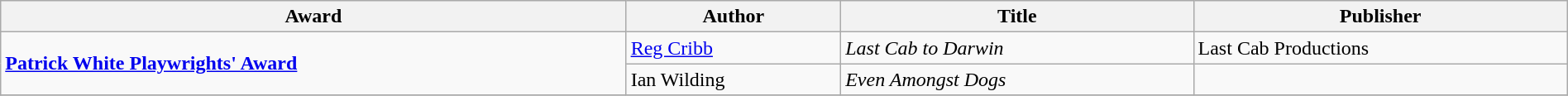<table class="wikitable" width=100%>
<tr>
<th>Award</th>
<th>Author</th>
<th>Title</th>
<th>Publisher</th>
</tr>
<tr>
<td rowspan=2><strong><a href='#'>Patrick White Playwrights' Award</a></strong></td>
<td><a href='#'>Reg Cribb</a></td>
<td><em>Last Cab to Darwin</em></td>
<td>Last Cab Productions</td>
</tr>
<tr>
<td>Ian Wilding</td>
<td><em>Even Amongst Dogs</em></td>
<td></td>
</tr>
<tr>
</tr>
</table>
